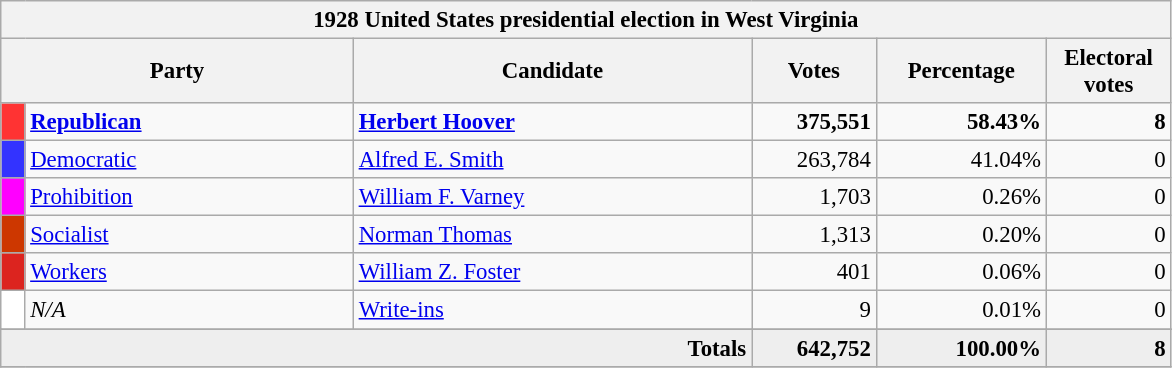<table class="wikitable" style="font-size: 95%;">
<tr>
<th colspan="6">1928 United States presidential election in West Virginia</th>
</tr>
<tr>
<th colspan="2" style="width: 15em">Party</th>
<th style="width: 17em">Candidate</th>
<th style="width: 5em">Votes</th>
<th style="width: 7em">Percentage</th>
<th style="width: 5em">Electoral votes</th>
</tr>
<tr>
<th style="background-color:#FF3333; width: 3px"></th>
<td style="width: 130px"><strong><a href='#'>Republican</a></strong></td>
<td><strong><a href='#'>Herbert Hoover</a></strong></td>
<td align="right"><strong>375,551</strong></td>
<td align="right"><strong>58.43%</strong></td>
<td align="right"><strong>8</strong></td>
</tr>
<tr>
<th style="background-color:#3333FF; width: 3px"></th>
<td style="width: 130px"><a href='#'>Democratic</a></td>
<td><a href='#'>Alfred E. Smith</a></td>
<td align="right">263,784</td>
<td align="right">41.04%</td>
<td align="right">0</td>
</tr>
<tr>
<th style="background-color:#FF00FF; width: 3px"></th>
<td style="width: 130px"><a href='#'>Prohibition</a></td>
<td><a href='#'>William F. Varney</a></td>
<td align="right">1,703</td>
<td align="right">0.26%</td>
<td align="right">0</td>
</tr>
<tr>
<th style="background-color:#CD3700; width: 3px"></th>
<td style="width: 130px"><a href='#'>Socialist</a></td>
<td><a href='#'>Norman Thomas</a></td>
<td align="right">1,313</td>
<td align="right">0.20%</td>
<td align="right">0</td>
</tr>
<tr>
<th style="background-color:#DC241F; width: 3px"></th>
<td style="width: 130px"><a href='#'>Workers</a></td>
<td><a href='#'>William Z. Foster</a></td>
<td align="right">401</td>
<td align="right">0.06%</td>
<td align="right">0</td>
</tr>
<tr>
<th style="background-color:#FFFFFF; width: 3px"></th>
<td style="width: 130px"><em>N/A</em></td>
<td><a href='#'>Write-ins</a></td>
<td align="right">9</td>
<td align="right">0.01%</td>
<td align="right">0</td>
</tr>
<tr>
</tr>
<tr bgcolor="#EEEEEE">
<td colspan="3" align="right"><strong>Totals</strong></td>
<td align="right"><strong>642,752</strong></td>
<td align="right"><strong>100.00%</strong></td>
<td align="right"><strong>8</strong></td>
</tr>
<tr bgcolor="#EEEEEE">
</tr>
</table>
